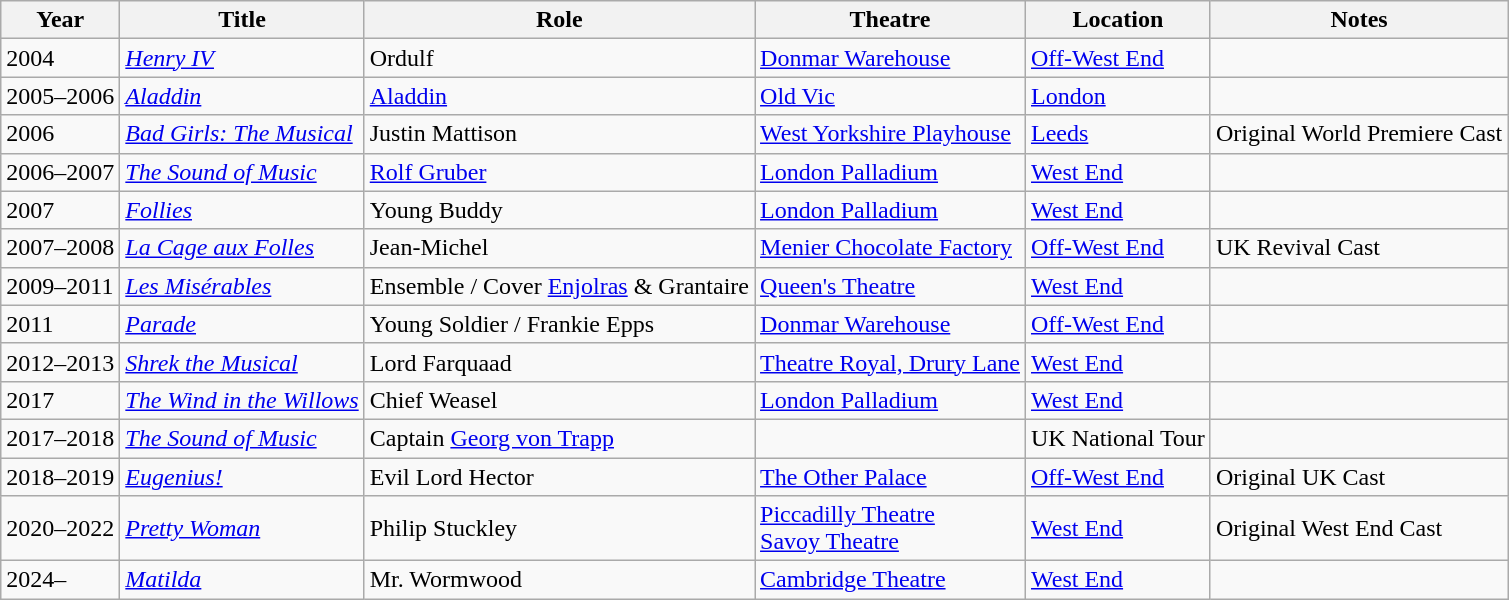<table class="wikitable">
<tr>
<th>Year</th>
<th>Title</th>
<th>Role</th>
<th>Theatre</th>
<th>Location</th>
<th>Notes</th>
</tr>
<tr>
<td>2004</td>
<td><em><a href='#'>Henry IV</a></em></td>
<td>Ordulf</td>
<td><a href='#'>Donmar Warehouse</a></td>
<td><a href='#'>Off-West End</a></td>
<td></td>
</tr>
<tr>
<td>2005–2006</td>
<td><em><a href='#'>Aladdin</a></em></td>
<td><a href='#'>Aladdin</a></td>
<td><a href='#'>Old Vic</a></td>
<td><a href='#'>London</a></td>
<td></td>
</tr>
<tr>
<td>2006</td>
<td><em><a href='#'>Bad Girls: The Musical</a></em></td>
<td>Justin Mattison</td>
<td><a href='#'>West Yorkshire Playhouse</a></td>
<td><a href='#'>Leeds</a></td>
<td>Original World Premiere Cast</td>
</tr>
<tr>
<td>2006–2007</td>
<td><em><a href='#'>The Sound of Music</a></em></td>
<td><a href='#'>Rolf Gruber</a></td>
<td><a href='#'>London Palladium</a></td>
<td><a href='#'>West End</a></td>
<td></td>
</tr>
<tr>
<td>2007</td>
<td><em><a href='#'>Follies</a></em></td>
<td>Young Buddy</td>
<td><a href='#'>London Palladium</a></td>
<td><a href='#'>West End</a></td>
<td></td>
</tr>
<tr>
<td>2007–2008</td>
<td><em><a href='#'>La Cage aux Folles</a></em></td>
<td>Jean-Michel</td>
<td><a href='#'>Menier Chocolate Factory</a></td>
<td><a href='#'>Off-West End</a></td>
<td>UK Revival Cast</td>
</tr>
<tr>
<td>2009–2011</td>
<td><em><a href='#'>Les Misérables</a></em></td>
<td>Ensemble / Cover <a href='#'>Enjolras</a> & Grantaire</td>
<td><a href='#'>Queen's Theatre</a></td>
<td><a href='#'>West End</a></td>
<td></td>
</tr>
<tr>
<td>2011</td>
<td><em><a href='#'>Parade</a></em></td>
<td>Young Soldier / Frankie Epps</td>
<td><a href='#'>Donmar Warehouse</a></td>
<td><a href='#'>Off-West End</a></td>
<td></td>
</tr>
<tr>
<td>2012–2013</td>
<td><em><a href='#'>Shrek the Musical</a></em></td>
<td>Lord Farquaad</td>
<td><a href='#'>Theatre Royal, Drury Lane</a></td>
<td><a href='#'>West End</a></td>
<td></td>
</tr>
<tr>
<td>2017</td>
<td><em><a href='#'>The Wind in the Willows</a></em></td>
<td>Chief Weasel</td>
<td><a href='#'>London Palladium</a></td>
<td><a href='#'>West End</a></td>
<td></td>
</tr>
<tr>
<td>2017–2018</td>
<td><em><a href='#'>The Sound of Music</a></em></td>
<td>Captain <a href='#'>Georg von Trapp</a></td>
<td></td>
<td>UK National Tour</td>
<td></td>
</tr>
<tr>
<td>2018–2019</td>
<td><em><a href='#'>Eugenius!</a></em></td>
<td>Evil Lord Hector</td>
<td><a href='#'>The Other Palace</a></td>
<td><a href='#'>Off-West End</a></td>
<td>Original UK Cast</td>
</tr>
<tr>
<td>2020–2022</td>
<td><em><a href='#'>Pretty Woman</a></em></td>
<td>Philip Stuckley</td>
<td><a href='#'>Piccadilly Theatre</a><br><a href='#'>Savoy Theatre</a></td>
<td><a href='#'>West End</a></td>
<td>Original West End Cast</td>
</tr>
<tr>
<td>2024–</td>
<td><a href='#'><em>Matilda</em></a></td>
<td>Mr. Wormwood</td>
<td><a href='#'>Cambridge Theatre</a></td>
<td><a href='#'>West End</a></td>
<td></td>
</tr>
</table>
